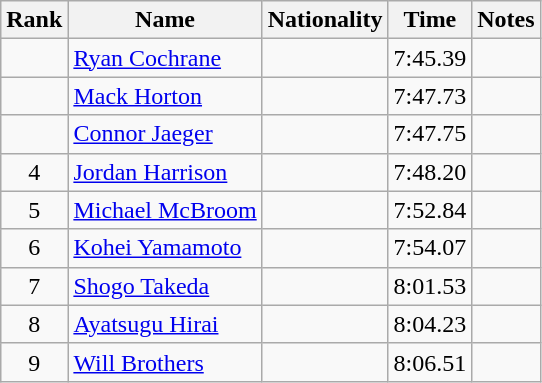<table class="wikitable sortable" style="text-align:center">
<tr>
<th>Rank</th>
<th>Name</th>
<th>Nationality</th>
<th>Time</th>
<th>Notes</th>
</tr>
<tr>
<td></td>
<td align=left><a href='#'>Ryan Cochrane</a></td>
<td align=left></td>
<td>7:45.39</td>
<td></td>
</tr>
<tr>
<td></td>
<td align=left><a href='#'>Mack Horton</a></td>
<td align=left></td>
<td>7:47.73</td>
<td></td>
</tr>
<tr>
<td></td>
<td align=left><a href='#'>Connor Jaeger</a></td>
<td align=left></td>
<td>7:47.75</td>
<td></td>
</tr>
<tr>
<td>4</td>
<td align=left><a href='#'>Jordan Harrison</a></td>
<td align=left></td>
<td>7:48.20</td>
<td></td>
</tr>
<tr>
<td>5</td>
<td align=left><a href='#'>Michael McBroom</a></td>
<td align=left></td>
<td>7:52.84</td>
<td></td>
</tr>
<tr>
<td>6</td>
<td align=left><a href='#'>Kohei Yamamoto</a></td>
<td align=left></td>
<td>7:54.07</td>
<td></td>
</tr>
<tr>
<td>7</td>
<td align=left><a href='#'>Shogo Takeda</a></td>
<td align=left></td>
<td>8:01.53</td>
<td></td>
</tr>
<tr>
<td>8</td>
<td align=left><a href='#'>Ayatsugu Hirai</a></td>
<td align=left></td>
<td>8:04.23</td>
<td></td>
</tr>
<tr>
<td>9</td>
<td align=left><a href='#'>Will Brothers</a></td>
<td align=left></td>
<td>8:06.51</td>
<td></td>
</tr>
</table>
